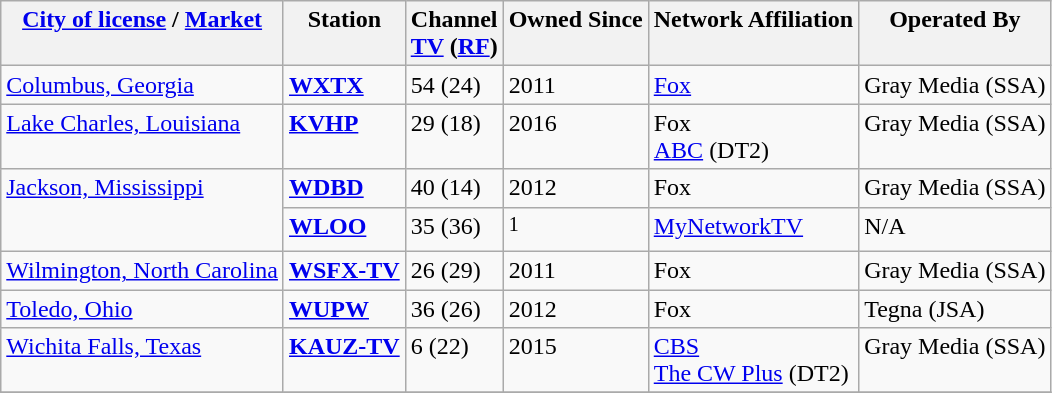<table class="wikitable">
<tr style="vertical-align: top; text-align: left;">
<th><a href='#'>City of license</a> / <a href='#'>Market</a></th>
<th>Station</th>
<th>Channel<br><a href='#'>TV</a> (<a href='#'>RF</a>)</th>
<th>Owned Since</th>
<th>Network Affiliation</th>
<th>Operated By</th>
</tr>
<tr style="vertical-align: top; text-align: left;">
<td><a href='#'>Columbus, Georgia</a></td>
<td><strong><a href='#'>WXTX</a></strong></td>
<td>54 (24)</td>
<td>2011</td>
<td><a href='#'>Fox</a></td>
<td>Gray Media (SSA)</td>
</tr>
<tr style="vertical-align: top; text-align: left;">
<td><a href='#'>Lake Charles, Louisiana</a></td>
<td><strong><a href='#'>KVHP</a></strong></td>
<td>29 (18)</td>
<td>2016</td>
<td>Fox<br><a href='#'>ABC</a> (DT2)</td>
<td>Gray Media (SSA)</td>
</tr>
<tr style="vertical-align: top; text-align: left;">
<td rowspan="2"><a href='#'>Jackson, Mississippi</a></td>
<td><strong><a href='#'>WDBD</a></strong></td>
<td>40 (14)</td>
<td>2012</td>
<td>Fox</td>
<td>Gray Media (SSA)</td>
</tr>
<tr style="vertical-align: top; text-align: left;">
<td><strong><a href='#'>WLOO</a></strong></td>
<td>35 (36)</td>
<td><sup>1</sup></td>
<td><a href='#'>MyNetworkTV</a></td>
<td>N/A</td>
</tr>
<tr style="vertical-align: top; text-align: left;">
<td><a href='#'>Wilmington, North Carolina</a></td>
<td><strong><a href='#'>WSFX-TV</a></strong></td>
<td>26 (29)</td>
<td>2011</td>
<td>Fox</td>
<td>Gray Media (SSA)</td>
</tr>
<tr style="vertical-align: top; text-align: left;">
<td><a href='#'>Toledo, Ohio</a></td>
<td><strong><a href='#'>WUPW</a></strong></td>
<td>36 (26)</td>
<td>2012</td>
<td>Fox</td>
<td>Tegna (JSA)</td>
</tr>
<tr style="vertical-align: top; text-align: left;">
<td><a href='#'>Wichita Falls, Texas</a></td>
<td><strong><a href='#'>KAUZ-TV</a></strong></td>
<td>6 (22)</td>
<td>2015</td>
<td><a href='#'>CBS</a><br><a href='#'>The CW Plus</a> (DT2)</td>
<td>Gray Media (SSA)</td>
</tr>
<tr style="vertical-align: top; text-align: left;">
</tr>
</table>
